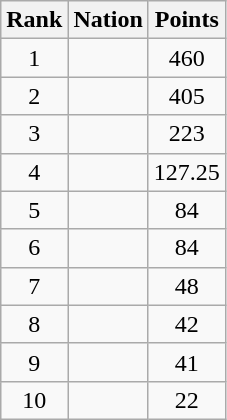<table class="wikitable sortable">
<tr>
<th>Rank</th>
<th>Nation</th>
<th>Points</th>
</tr>
<tr>
<td align=center>1</td>
<td></td>
<td align=center>460</td>
</tr>
<tr>
<td align=center>2</td>
<td></td>
<td align=center>405</td>
</tr>
<tr>
<td align=center>3</td>
<td></td>
<td align=center>223</td>
</tr>
<tr>
<td align=center>4</td>
<td></td>
<td align=center>127.25</td>
</tr>
<tr>
<td align=center>5</td>
<td></td>
<td align=center>84</td>
</tr>
<tr>
<td align=center>6</td>
<td></td>
<td align=center>84</td>
</tr>
<tr>
<td align=center>7</td>
<td></td>
<td align=center>48</td>
</tr>
<tr>
<td align=center>8</td>
<td></td>
<td align=center>42</td>
</tr>
<tr>
<td align=center>9</td>
<td></td>
<td align=center>41</td>
</tr>
<tr>
<td align=center>10</td>
<td></td>
<td align=center>22</td>
</tr>
</table>
